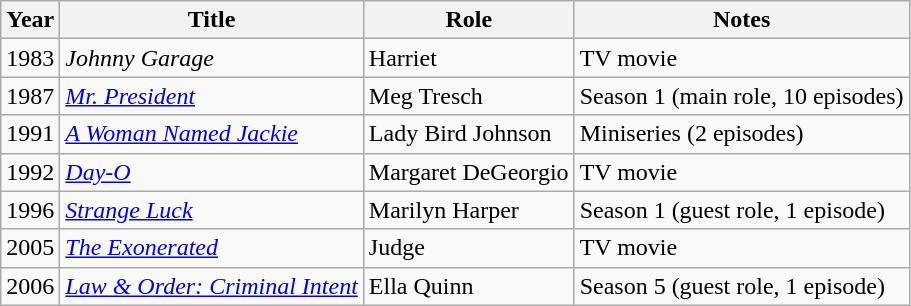<table class="wikitable">
<tr>
<th>Year</th>
<th>Title</th>
<th>Role</th>
<th>Notes</th>
</tr>
<tr>
<td>1983</td>
<td><em>Johnny Garage</em></td>
<td>Harriet</td>
<td>TV movie</td>
</tr>
<tr>
<td>1987</td>
<td><em><a href='#'>Mr. President</a></em></td>
<td>Meg Tresch</td>
<td>Season 1 (main role, 10 episodes)</td>
</tr>
<tr>
<td>1991</td>
<td><em><a href='#'>A Woman Named Jackie</a></em></td>
<td>Lady Bird Johnson</td>
<td>Miniseries (2 episodes)</td>
</tr>
<tr>
<td>1992</td>
<td><em><a href='#'>Day-O</a></em></td>
<td>Margaret DeGeorgio</td>
<td>TV movie</td>
</tr>
<tr>
<td>1996</td>
<td><em><a href='#'>Strange Luck</a></em></td>
<td>Marilyn Harper</td>
<td>Season 1 (guest role, 1 episode)</td>
</tr>
<tr>
<td>2005</td>
<td><em><a href='#'>The Exonerated</a></em></td>
<td>Judge</td>
<td>TV movie</td>
</tr>
<tr>
<td>2006</td>
<td><em><a href='#'>Law & Order: Criminal Intent</a></em></td>
<td>Ella Quinn</td>
<td>Season 5 (guest role, 1 episode)</td>
</tr>
</table>
